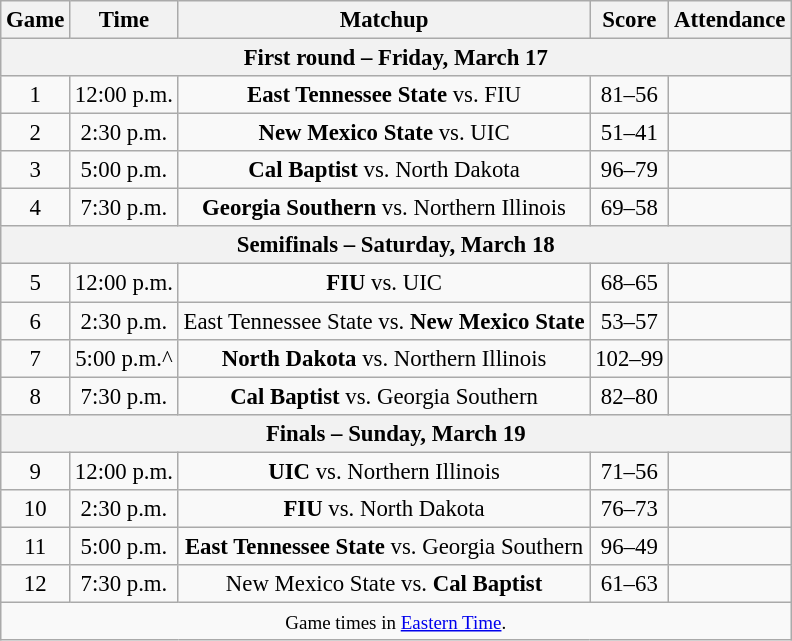<table class="wikitable" style="font-size: 95%;text-align:center">
<tr>
<th>Game</th>
<th>Time</th>
<th>Matchup</th>
<th>Score</th>
<th>Attendance</th>
</tr>
<tr>
<th colspan="8">First round – Friday, March 17</th>
</tr>
<tr>
<td>1</td>
<td>12:00 p.m.</td>
<td><strong>East Tennessee State</strong> vs. FIU</td>
<td>81–56</td>
<td></td>
</tr>
<tr>
<td>2</td>
<td>2:30 p.m.</td>
<td><strong>New Mexico State</strong> vs. UIC</td>
<td>51–41</td>
<td></td>
</tr>
<tr>
<td>3</td>
<td>5:00 p.m.</td>
<td><strong>Cal Baptist</strong> vs. North Dakota</td>
<td>96–79</td>
<td></td>
</tr>
<tr>
<td>4</td>
<td>7:30 p.m.</td>
<td><strong>Georgia Southern</strong> vs. Northern Illinois</td>
<td>69–58</td>
<td></td>
</tr>
<tr>
<th colspan="8">Semifinals – Saturday, March 18</th>
</tr>
<tr>
<td>5</td>
<td>12:00 p.m.</td>
<td><strong>FIU</strong> vs. UIC</td>
<td>68–65</td>
<td></td>
</tr>
<tr>
<td>6</td>
<td>2:30 p.m.</td>
<td>East Tennessee State vs. <strong>New Mexico State</strong></td>
<td>53–57</td>
<td></td>
</tr>
<tr>
<td>7</td>
<td>5:00 p.m.<includeonly>^</includeonly></td>
<td><strong>North Dakota</strong> vs. Northern Illinois</td>
<td>102–99</td>
<td></td>
</tr>
<tr>
<td>8</td>
<td>7:30 p.m.</td>
<td><strong>Cal Baptist</strong> vs. Georgia Southern</td>
<td>82–80</td>
<td></td>
</tr>
<tr>
<th colspan="8">Finals – Sunday, March 19</th>
</tr>
<tr>
<td>9</td>
<td>12:00 p.m.</td>
<td><strong>UIC</strong> vs. Northern Illinois</td>
<td>71–56</td>
<td></td>
</tr>
<tr>
<td>10</td>
<td>2:30 p.m.</td>
<td><strong>FIU</strong> vs. North Dakota</td>
<td>76–73</td>
<td></td>
</tr>
<tr>
<td>11</td>
<td>5:00 p.m.</td>
<td><strong>East Tennessee State</strong> vs. Georgia Southern</td>
<td>96–49</td>
<td></td>
</tr>
<tr>
<td>12</td>
<td>7:30 p.m.</td>
<td>New Mexico State vs. <strong>Cal Baptist</strong></td>
<td>61–63</td>
<td></td>
</tr>
<tr>
<td colspan=7><small>Game times in <a href='#'>Eastern Time</a>.</small></td>
</tr>
</table>
